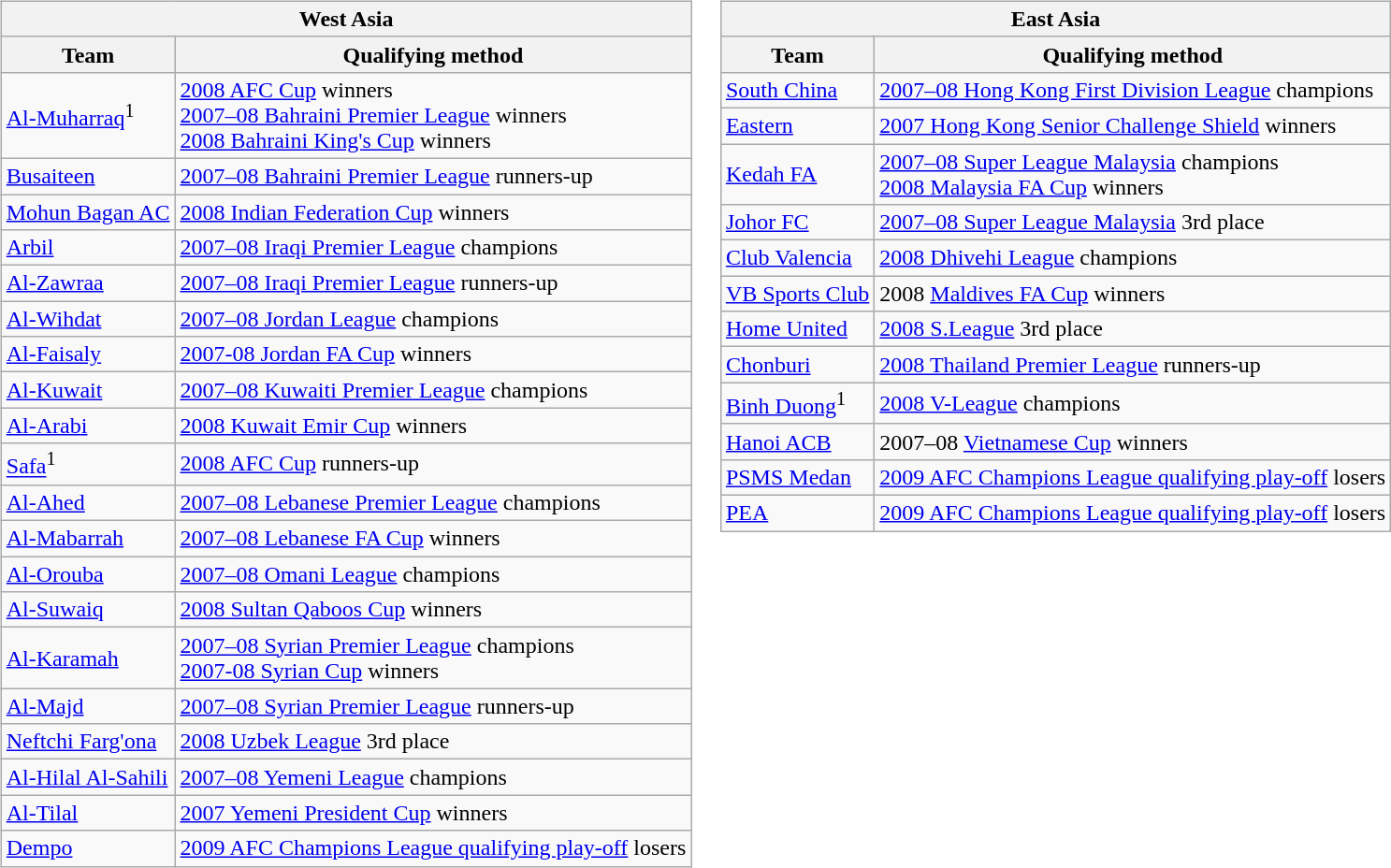<table>
<tr>
<td valign="top"><br><table class="wikitable">
<tr>
<th colspan=2>West Asia</th>
</tr>
<tr>
<th>Team</th>
<th>Qualifying method</th>
</tr>
<tr>
<td> <a href='#'>Al-Muharraq</a><sup>1</sup></td>
<td><a href='#'>2008 AFC Cup</a> winners<br><a href='#'>2007–08 Bahraini Premier League</a> winners<br><a href='#'>2008 Bahraini King's Cup</a> winners</td>
</tr>
<tr>
<td> <a href='#'>Busaiteen</a></td>
<td><a href='#'>2007–08 Bahraini Premier League</a> runners-up</td>
</tr>
<tr>
<td> <a href='#'>Mohun Bagan AC</a></td>
<td><a href='#'>2008 Indian Federation Cup</a> winners</td>
</tr>
<tr>
<td> <a href='#'>Arbil</a></td>
<td><a href='#'>2007–08 Iraqi Premier League</a> champions</td>
</tr>
<tr>
<td> <a href='#'>Al-Zawraa</a></td>
<td><a href='#'>2007–08 Iraqi Premier League</a> runners-up</td>
</tr>
<tr>
<td> <a href='#'>Al-Wihdat</a></td>
<td><a href='#'>2007–08 Jordan League</a> champions</td>
</tr>
<tr>
<td> <a href='#'>Al-Faisaly</a></td>
<td><a href='#'>2007-08 Jordan FA Cup</a> winners</td>
</tr>
<tr>
<td> <a href='#'>Al-Kuwait</a></td>
<td><a href='#'>2007–08 Kuwaiti Premier League</a> champions</td>
</tr>
<tr>
<td> <a href='#'>Al-Arabi</a></td>
<td><a href='#'>2008 Kuwait Emir Cup</a> winners</td>
</tr>
<tr>
<td> <a href='#'>Safa</a><sup>1</sup></td>
<td><a href='#'>2008 AFC Cup</a> runners-up</td>
</tr>
<tr>
<td> <a href='#'>Al-Ahed</a></td>
<td><a href='#'>2007–08 Lebanese Premier League</a> champions</td>
</tr>
<tr>
<td> <a href='#'>Al-Mabarrah</a></td>
<td><a href='#'>2007–08 Lebanese FA Cup</a> winners</td>
</tr>
<tr>
<td> <a href='#'>Al-Orouba</a></td>
<td><a href='#'>2007–08 Omani League</a> champions</td>
</tr>
<tr>
<td> <a href='#'>Al-Suwaiq</a></td>
<td><a href='#'>2008 Sultan Qaboos Cup</a> winners</td>
</tr>
<tr>
<td> <a href='#'>Al-Karamah</a></td>
<td><a href='#'>2007–08 Syrian Premier League</a> champions<br><a href='#'>2007-08 Syrian Cup</a> winners</td>
</tr>
<tr>
<td> <a href='#'>Al-Majd</a></td>
<td><a href='#'>2007–08 Syrian Premier League</a> runners-up</td>
</tr>
<tr>
<td> <a href='#'>Neftchi Farg'ona</a></td>
<td><a href='#'>2008 Uzbek League</a> 3rd place</td>
</tr>
<tr>
<td> <a href='#'>Al-Hilal Al-Sahili</a></td>
<td><a href='#'>2007–08 Yemeni League</a> champions</td>
</tr>
<tr>
<td> <a href='#'>Al-Tilal</a></td>
<td><a href='#'>2007 Yemeni President Cup</a> winners</td>
</tr>
<tr>
<td> <a href='#'>Dempo</a></td>
<td><a href='#'>2009 AFC Champions League qualifying play-off</a> losers</td>
</tr>
</table>
</td>
<td valign="top"><br><table class="wikitable">
<tr>
<th colspan=2>East Asia</th>
</tr>
<tr>
<th>Team</th>
<th>Qualifying method</th>
</tr>
<tr>
<td> <a href='#'>South China</a></td>
<td><a href='#'>2007–08 Hong Kong First Division League</a> champions</td>
</tr>
<tr>
<td> <a href='#'>Eastern</a></td>
<td><a href='#'>2007 Hong Kong Senior Challenge Shield</a> winners</td>
</tr>
<tr>
<td> <a href='#'>Kedah FA</a></td>
<td><a href='#'>2007–08 Super League Malaysia</a> champions<br><a href='#'>2008 Malaysia FA Cup</a> winners</td>
</tr>
<tr>
<td> <a href='#'>Johor FC</a></td>
<td><a href='#'>2007–08 Super League Malaysia</a> 3rd place</td>
</tr>
<tr>
<td> <a href='#'>Club Valencia</a></td>
<td><a href='#'>2008 Dhivehi League</a> champions</td>
</tr>
<tr>
<td> <a href='#'>VB Sports Club</a></td>
<td>2008 <a href='#'>Maldives FA Cup</a> winners</td>
</tr>
<tr>
<td> <a href='#'>Home United</a></td>
<td><a href='#'>2008 S.League</a> 3rd place</td>
</tr>
<tr>
<td> <a href='#'>Chonburi</a></td>
<td><a href='#'>2008 Thailand Premier League</a> runners-up</td>
</tr>
<tr>
<td> <a href='#'>Binh Duong</a><sup>1</sup></td>
<td><a href='#'>2008 V-League</a> champions</td>
</tr>
<tr>
<td> <a href='#'>Hanoi ACB</a></td>
<td>2007–08 <a href='#'>Vietnamese Cup</a> winners</td>
</tr>
<tr>
<td> <a href='#'>PSMS Medan</a></td>
<td><a href='#'>2009 AFC Champions League qualifying play-off</a> losers</td>
</tr>
<tr>
<td> <a href='#'>PEA</a></td>
<td><a href='#'>2009 AFC Champions League qualifying play-off</a> losers</td>
</tr>
</table>
</td>
</tr>
</table>
